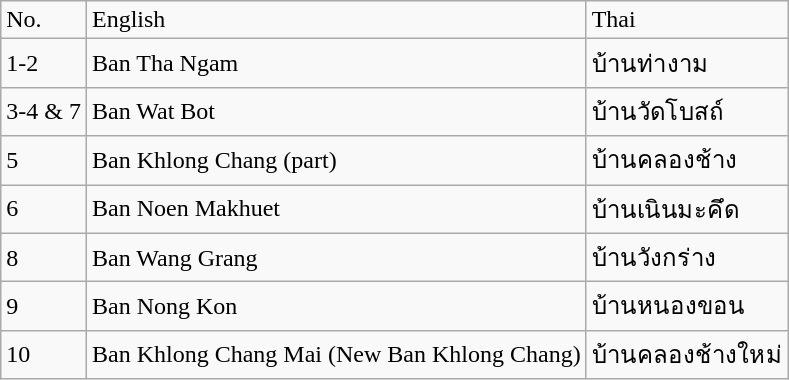<table class="wikitable">
<tr>
<td>No.</td>
<td>English</td>
<td>Thai</td>
</tr>
<tr>
<td>1-2</td>
<td>Ban Tha Ngam</td>
<td>บ้านท่างาม</td>
</tr>
<tr>
<td>3-4 & 7</td>
<td>Ban Wat Bot</td>
<td>บ้านวัดโบสถ์</td>
</tr>
<tr>
<td>5</td>
<td>Ban Khlong Chang (part)</td>
<td>บ้านคลองช้าง</td>
</tr>
<tr>
<td>6</td>
<td>Ban Noen Makhuet</td>
<td>บ้านเนินมะคึด</td>
</tr>
<tr>
<td>8</td>
<td>Ban Wang Grang</td>
<td>บ้านวังกร่าง</td>
</tr>
<tr>
<td>9</td>
<td>Ban Nong Kon</td>
<td>บ้านหนองขอน</td>
</tr>
<tr>
<td>10</td>
<td>Ban Khlong Chang Mai (New Ban Khlong Chang)</td>
<td>บ้านคลองช้างใหม่</td>
</tr>
</table>
